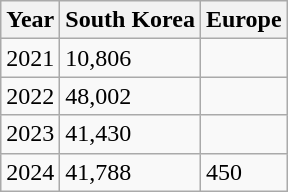<table class="wikitable">
<tr>
<th>Year</th>
<th>South Korea</th>
<th>Europe</th>
</tr>
<tr>
<td>2021</td>
<td>10,806</td>
<td></td>
</tr>
<tr>
<td>2022</td>
<td>48,002</td>
<td></td>
</tr>
<tr>
<td>2023</td>
<td>41,430</td>
<td></td>
</tr>
<tr>
<td>2024</td>
<td>41,788</td>
<td>450</td>
</tr>
</table>
